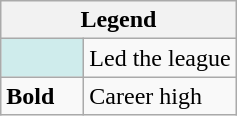<table class="wikitable mw-collapsible mw-collapsed">
<tr>
<th colspan="2">Legend</th>
</tr>
<tr>
<td style="background:#cfecec; width:3em;"></td>
<td>Led the league</td>
</tr>
<tr>
<td><strong>Bold</strong></td>
<td>Career high</td>
</tr>
</table>
